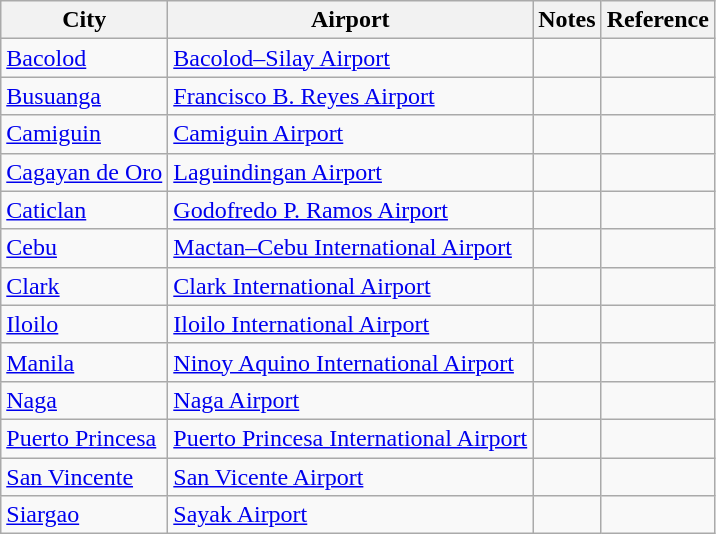<table class="wikitable">
<tr>
<th>City</th>
<th>Airport</th>
<th>Notes</th>
<th>Reference</th>
</tr>
<tr>
<td><a href='#'>Bacolod</a></td>
<td><a href='#'>Bacolod–Silay Airport</a></td>
<td></td>
<td align=center></td>
</tr>
<tr>
<td><a href='#'>Busuanga</a></td>
<td><a href='#'>Francisco B. Reyes Airport</a></td>
<td></td>
<td></td>
</tr>
<tr>
<td><a href='#'>Camiguin</a></td>
<td><a href='#'>Camiguin Airport</a></td>
<td></td>
<td align=center></td>
</tr>
<tr>
<td><a href='#'>Cagayan de Oro</a></td>
<td><a href='#'>Laguindingan Airport</a></td>
<td></td>
<td align=center></td>
</tr>
<tr>
<td><a href='#'>Caticlan</a></td>
<td><a href='#'>Godofredo P. Ramos Airport</a></td>
<td></td>
<td></td>
</tr>
<tr>
<td><a href='#'>Cebu</a></td>
<td><a href='#'>Mactan–Cebu International Airport</a></td>
<td></td>
<td align=center></td>
</tr>
<tr>
<td><a href='#'>Clark</a></td>
<td><a href='#'>Clark International Airport</a></td>
<td></td>
<td align=center></td>
</tr>
<tr>
<td><a href='#'>Iloilo</a></td>
<td><a href='#'>Iloilo International Airport</a></td>
<td></td>
<td align=center></td>
</tr>
<tr>
<td><a href='#'>Manila</a></td>
<td><a href='#'>Ninoy Aquino International Airport</a></td>
<td></td>
<td></td>
</tr>
<tr>
<td><a href='#'>Naga</a></td>
<td><a href='#'>Naga Airport</a></td>
<td></td>
<td align=center></td>
</tr>
<tr>
<td><a href='#'>Puerto Princesa</a></td>
<td><a href='#'>Puerto Princesa International Airport</a></td>
<td></td>
<td></td>
</tr>
<tr>
<td><a href='#'>San Vincente</a></td>
<td><a href='#'>San Vicente Airport</a></td>
<td></td>
<td></td>
</tr>
<tr>
<td><a href='#'>Siargao</a></td>
<td><a href='#'>Sayak Airport</a></td>
<td></td>
<td align=center></td>
</tr>
</table>
